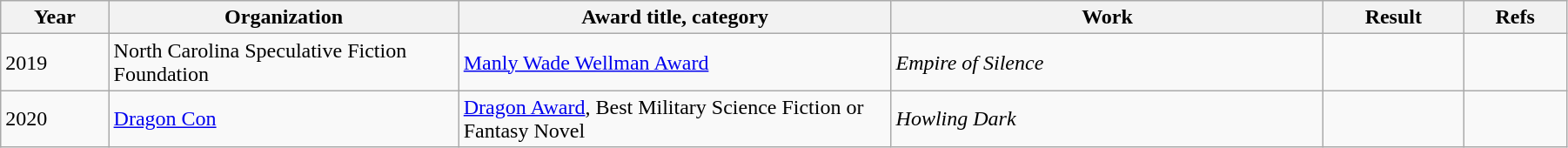<table class="wikitable" style="width:95%;" cellpadding="5">
<tr>
<th scope="col" style="width:30px;">Year</th>
<th scope="col" style="width:120px;">Organization</th>
<th scope="col" style="width:150px;">Award title, category</th>
<th scope="col" style="width:150px;">Work</th>
<th scope="col" style="width:10px;">Result</th>
<th scope="col" style="width:10px;">Refs<br></th>
</tr>
<tr>
<td>2019</td>
<td>North Carolina Speculative Fiction Foundation</td>
<td><a href='#'>Manly Wade Wellman Award</a></td>
<td><em>Empire of Silence</em></td>
<td></td>
<td></td>
</tr>
<tr>
<td>2020</td>
<td><a href='#'>Dragon Con</a></td>
<td><a href='#'>Dragon Award</a>, Best Military Science Fiction or Fantasy Novel</td>
<td><em>Howling Dark</em></td>
<td></td>
<td></td>
</tr>
</table>
